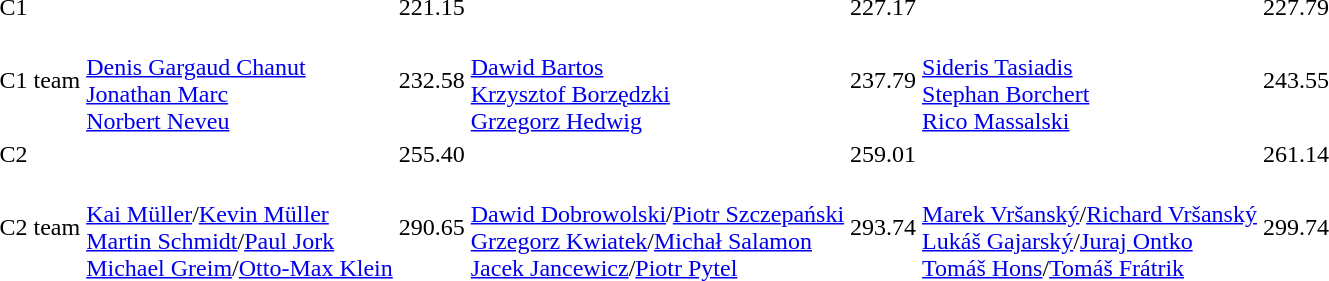<table>
<tr>
<td>C1</td>
<td></td>
<td>221.15</td>
<td></td>
<td>227.17</td>
<td></td>
<td>227.79</td>
</tr>
<tr>
<td>C1 team</td>
<td><br><a href='#'>Denis Gargaud Chanut</a><br><a href='#'>Jonathan Marc</a><br><a href='#'>Norbert Neveu</a></td>
<td>232.58</td>
<td><br><a href='#'>Dawid Bartos</a><br><a href='#'>Krzysztof Borzędzki</a><br><a href='#'>Grzegorz Hedwig</a></td>
<td>237.79</td>
<td><br><a href='#'>Sideris Tasiadis</a><br><a href='#'>Stephan Borchert</a><br><a href='#'>Rico Massalski</a></td>
<td>243.55</td>
</tr>
<tr>
<td>C2</td>
<td></td>
<td>255.40</td>
<td></td>
<td>259.01</td>
<td></td>
<td>261.14</td>
</tr>
<tr>
<td>C2 team</td>
<td><br><a href='#'>Kai Müller</a>/<a href='#'>Kevin Müller</a><br><a href='#'>Martin Schmidt</a>/<a href='#'>Paul Jork</a><br><a href='#'>Michael Greim</a>/<a href='#'>Otto-Max Klein</a></td>
<td>290.65</td>
<td><br><a href='#'>Dawid Dobrowolski</a>/<a href='#'>Piotr Szczepański</a><br><a href='#'>Grzegorz Kwiatek</a>/<a href='#'>Michał Salamon</a><br><a href='#'>Jacek Jancewicz</a>/<a href='#'>Piotr Pytel</a></td>
<td>293.74</td>
<td><br><a href='#'>Marek Vršanský</a>/<a href='#'>Richard Vršanský</a><br><a href='#'>Lukáš Gajarský</a>/<a href='#'>Juraj Ontko</a><br><a href='#'>Tomáš Hons</a>/<a href='#'>Tomáš Frátrik</a></td>
<td>299.74</td>
</tr>
</table>
